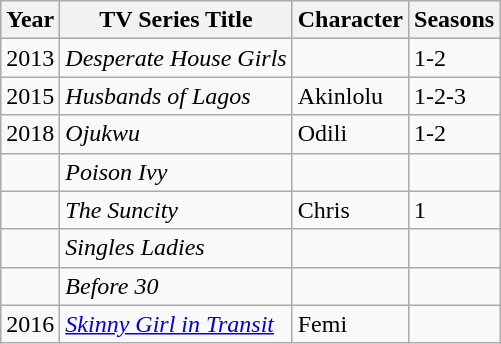<table class="wikitable">
<tr>
<th>Year</th>
<th>TV Series Title</th>
<th>Character</th>
<th>Seasons</th>
</tr>
<tr>
<td>2013</td>
<td><em>Desperate House Girls</em></td>
<td></td>
<td>1-2</td>
</tr>
<tr>
<td>2015</td>
<td><em>Husbands of Lagos</em></td>
<td>Akinlolu</td>
<td>1-2-3</td>
</tr>
<tr>
<td>2018</td>
<td><em>Ojukwu</em></td>
<td>Odili</td>
<td>1-2</td>
</tr>
<tr>
<td></td>
<td><em>Poison Ivy</em></td>
<td></td>
<td></td>
</tr>
<tr>
<td></td>
<td><em>The Suncity</em></td>
<td>Chris</td>
<td>1</td>
</tr>
<tr>
<td></td>
<td><em>Singles Ladies</em></td>
<td></td>
<td></td>
</tr>
<tr>
<td></td>
<td><em>Before 30</em></td>
<td></td>
<td></td>
</tr>
<tr>
<td>2016</td>
<td><em><a href='#'>Skinny Girl in Transit</a></em></td>
<td>Femi</td>
<td></td>
</tr>
</table>
